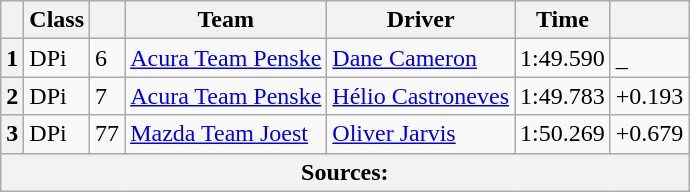<table class="wikitable">
<tr>
<th scope="col"></th>
<th scope="col">Class</th>
<th scope="col"></th>
<th scope="col">Team</th>
<th scope="col">Driver</th>
<th scope="col">Time</th>
<th scope="col"></th>
</tr>
<tr>
<th scope="row">1</th>
<td>DPi</td>
<td>6</td>
<td><a href='#'>Acura Team Penske</a></td>
<td><a href='#'>Dane Cameron</a></td>
<td>1:49.590</td>
<td>_</td>
</tr>
<tr>
<th scope="row">2</th>
<td>DPi</td>
<td>7</td>
<td><a href='#'>Acura Team Penske</a></td>
<td><a href='#'>Hélio Castroneves</a></td>
<td>1:49.783</td>
<td>+0.193</td>
</tr>
<tr>
<th scope="row">3</th>
<td>DPi</td>
<td>77</td>
<td><a href='#'>Mazda Team Joest</a></td>
<td><a href='#'>Oliver Jarvis</a></td>
<td>1:50.269</td>
<td>+0.679</td>
</tr>
<tr>
<th colspan="7">Sources:</th>
</tr>
</table>
